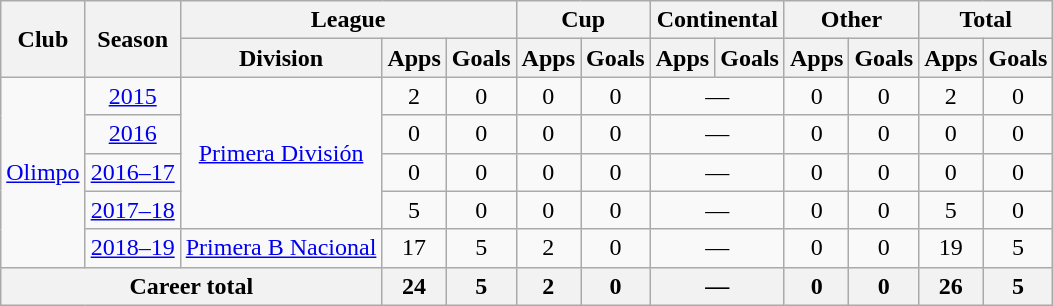<table class="wikitable" style="text-align:center">
<tr>
<th rowspan="2">Club</th>
<th rowspan="2">Season</th>
<th colspan="3">League</th>
<th colspan="2">Cup</th>
<th colspan="2">Continental</th>
<th colspan="2">Other</th>
<th colspan="2">Total</th>
</tr>
<tr>
<th>Division</th>
<th>Apps</th>
<th>Goals</th>
<th>Apps</th>
<th>Goals</th>
<th>Apps</th>
<th>Goals</th>
<th>Apps</th>
<th>Goals</th>
<th>Apps</th>
<th>Goals</th>
</tr>
<tr>
<td rowspan="5"><a href='#'>Olimpo</a></td>
<td><a href='#'>2015</a></td>
<td rowspan="4"><a href='#'>Primera División</a></td>
<td>2</td>
<td>0</td>
<td>0</td>
<td>0</td>
<td colspan="2">—</td>
<td>0</td>
<td>0</td>
<td>2</td>
<td>0</td>
</tr>
<tr>
<td><a href='#'>2016</a></td>
<td>0</td>
<td>0</td>
<td>0</td>
<td>0</td>
<td colspan="2">—</td>
<td>0</td>
<td>0</td>
<td>0</td>
<td>0</td>
</tr>
<tr>
<td><a href='#'>2016–17</a></td>
<td>0</td>
<td>0</td>
<td>0</td>
<td>0</td>
<td colspan="2">—</td>
<td>0</td>
<td>0</td>
<td>0</td>
<td>0</td>
</tr>
<tr>
<td><a href='#'>2017–18</a></td>
<td>5</td>
<td>0</td>
<td>0</td>
<td>0</td>
<td colspan="2">—</td>
<td>0</td>
<td>0</td>
<td>5</td>
<td>0</td>
</tr>
<tr>
<td><a href='#'>2018–19</a></td>
<td rowspan="1"><a href='#'>Primera B Nacional</a></td>
<td>17</td>
<td>5</td>
<td>2</td>
<td>0</td>
<td colspan="2">—</td>
<td>0</td>
<td>0</td>
<td>19</td>
<td>5</td>
</tr>
<tr>
<th colspan="3">Career total</th>
<th>24</th>
<th>5</th>
<th>2</th>
<th>0</th>
<th colspan="2">—</th>
<th>0</th>
<th>0</th>
<th>26</th>
<th>5</th>
</tr>
</table>
